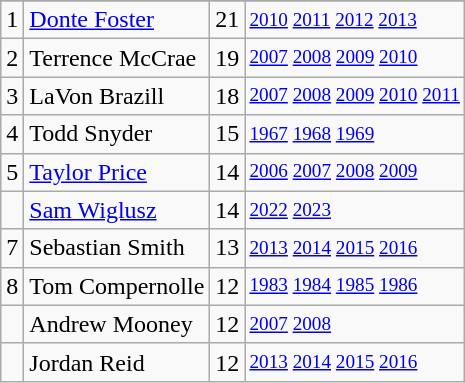<table class="wikitable">
<tr>
</tr>
<tr>
<td>1</td>
<td><a href='#'>Donte Foster</a></td>
<td>21</td>
<td style="font-size:80%;"><a href='#'>2010</a> <a href='#'>2011</a> <a href='#'>2012</a> <a href='#'>2013</a></td>
</tr>
<tr>
<td>2</td>
<td>Terrence McCrae</td>
<td>19</td>
<td style="font-size:80%;"><a href='#'>2007</a> <a href='#'>2008</a> <a href='#'>2009</a> <a href='#'>2010</a></td>
</tr>
<tr>
<td>3</td>
<td>LaVon Brazill</td>
<td>18</td>
<td style="font-size:80%;"><a href='#'>2007</a> <a href='#'>2008</a> <a href='#'>2009</a> <a href='#'>2010</a> <a href='#'>2011</a></td>
</tr>
<tr>
<td>4</td>
<td>Todd Snyder</td>
<td>15</td>
<td style="font-size:80%;"><a href='#'>1967</a> <a href='#'>1968</a> <a href='#'>1969</a></td>
</tr>
<tr>
<td>5</td>
<td><a href='#'>Taylor Price</a></td>
<td>14</td>
<td style="font-size:80%;"><a href='#'>2006</a> <a href='#'>2007</a> <a href='#'>2008</a> <a href='#'>2009</a></td>
</tr>
<tr>
<td></td>
<td><a href='#'>Sam Wiglusz</a></td>
<td>14</td>
<td style="font-size:80%;"><a href='#'>2022</a> <a href='#'>2023</a></td>
</tr>
<tr>
<td>7</td>
<td>Sebastian Smith</td>
<td>13</td>
<td style="font-size:80%;"><a href='#'>2013</a> <a href='#'>2014</a> <a href='#'>2015</a> <a href='#'>2016</a></td>
</tr>
<tr>
<td>8</td>
<td>Tom Compernolle</td>
<td>12</td>
<td style="font-size:80%;"><a href='#'>1983</a> <a href='#'>1984</a> <a href='#'>1985</a> <a href='#'>1986</a></td>
</tr>
<tr>
<td></td>
<td>Andrew Mooney</td>
<td>12</td>
<td style="font-size:80%;"><a href='#'>2007</a> <a href='#'>2008</a></td>
</tr>
<tr>
<td></td>
<td>Jordan Reid</td>
<td>12</td>
<td style="font-size:80%;"><a href='#'>2013</a> <a href='#'>2014</a> <a href='#'>2015</a> <a href='#'>2016</a></td>
</tr>
</table>
